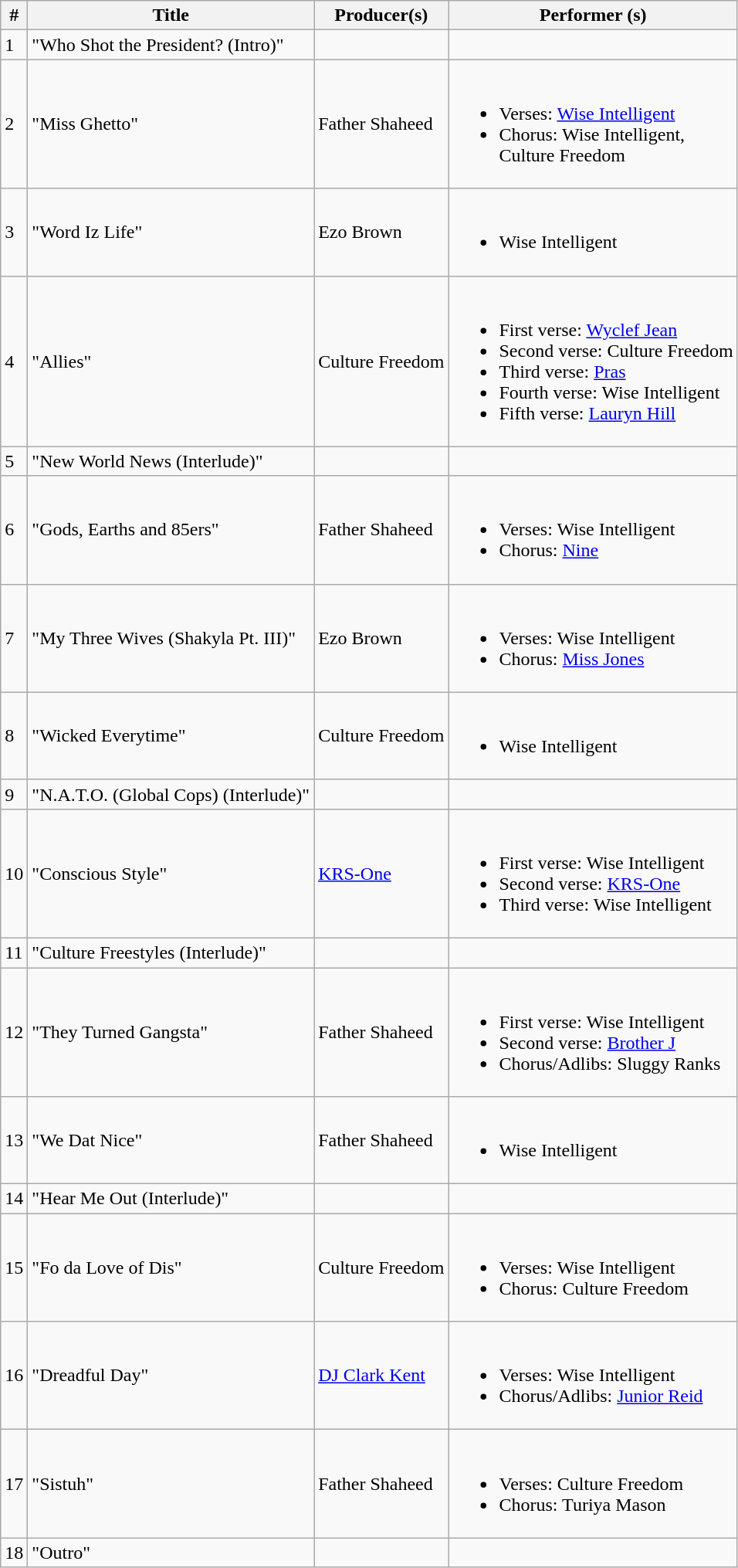<table class="wikitable">
<tr>
<th align="center">#</th>
<th align="center">Title</th>
<th align="center">Producer(s)</th>
<th align="center">Performer (s)</th>
</tr>
<tr>
<td>1</td>
<td>"Who Shot the President? (Intro)"</td>
<td></td>
<td></td>
</tr>
<tr>
<td>2</td>
<td>"Miss Ghetto"</td>
<td>Father Shaheed</td>
<td><br><ul><li>Verses: <a href='#'>Wise Intelligent</a></li><li>Chorus: Wise Intelligent,<br>Culture Freedom</li></ul></td>
</tr>
<tr>
<td>3</td>
<td>"Word Iz Life"</td>
<td>Ezo Brown</td>
<td><br><ul><li>Wise Intelligent</li></ul></td>
</tr>
<tr>
<td>4</td>
<td>"Allies"</td>
<td>Culture Freedom</td>
<td><br><ul><li>First verse: <a href='#'>Wyclef Jean</a></li><li>Second verse: Culture Freedom</li><li>Third verse: <a href='#'>Pras</a></li><li>Fourth verse: Wise Intelligent</li><li>Fifth verse: <a href='#'>Lauryn Hill</a></li></ul></td>
</tr>
<tr>
<td>5</td>
<td>"New World News (Interlude)"</td>
<td></td>
<td></td>
</tr>
<tr>
<td>6</td>
<td>"Gods, Earths and 85ers"</td>
<td>Father Shaheed</td>
<td><br><ul><li>Verses: Wise Intelligent</li><li>Chorus: <a href='#'>Nine</a></li></ul></td>
</tr>
<tr>
<td>7</td>
<td>"My Three Wives (Shakyla Pt. III)"</td>
<td>Ezo Brown</td>
<td><br><ul><li>Verses: Wise Intelligent</li><li>Chorus: <a href='#'>Miss Jones</a></li></ul></td>
</tr>
<tr>
<td>8</td>
<td>"Wicked Everytime"</td>
<td>Culture Freedom</td>
<td><br><ul><li>Wise Intelligent</li></ul></td>
</tr>
<tr>
<td>9</td>
<td>"N.A.T.O. (Global Cops) (Interlude)"</td>
<td></td>
<td></td>
</tr>
<tr>
<td>10</td>
<td>"Conscious Style"</td>
<td><a href='#'>KRS-One</a></td>
<td><br><ul><li>First verse: Wise Intelligent</li><li>Second verse: <a href='#'>KRS-One</a></li><li>Third verse: Wise Intelligent</li></ul></td>
</tr>
<tr>
<td>11</td>
<td>"Culture Freestyles (Interlude)"</td>
<td></td>
<td></td>
</tr>
<tr>
<td>12</td>
<td>"They Turned Gangsta"</td>
<td>Father Shaheed</td>
<td><br><ul><li>First verse: Wise Intelligent</li><li>Second verse: <a href='#'>Brother J</a></li><li>Chorus/Adlibs: Sluggy Ranks</li></ul></td>
</tr>
<tr>
<td>13</td>
<td>"We Dat Nice"</td>
<td>Father Shaheed</td>
<td><br><ul><li>Wise Intelligent</li></ul></td>
</tr>
<tr>
<td>14</td>
<td>"Hear Me Out (Interlude)"</td>
<td></td>
<td></td>
</tr>
<tr>
<td>15</td>
<td>"Fo da Love of Dis"</td>
<td>Culture Freedom</td>
<td><br><ul><li>Verses: Wise Intelligent</li><li>Chorus: Culture Freedom</li></ul></td>
</tr>
<tr>
<td>16</td>
<td>"Dreadful Day"</td>
<td><a href='#'>DJ Clark Kent</a></td>
<td><br><ul><li>Verses: Wise Intelligent</li><li>Chorus/Adlibs: <a href='#'>Junior Reid</a></li></ul></td>
</tr>
<tr>
<td>17</td>
<td>"Sistuh"</td>
<td>Father Shaheed</td>
<td><br><ul><li>Verses: Culture Freedom</li><li>Chorus: Turiya Mason</li></ul></td>
</tr>
<tr>
<td>18</td>
<td>"Outro"</td>
<td></td>
<td></td>
</tr>
</table>
